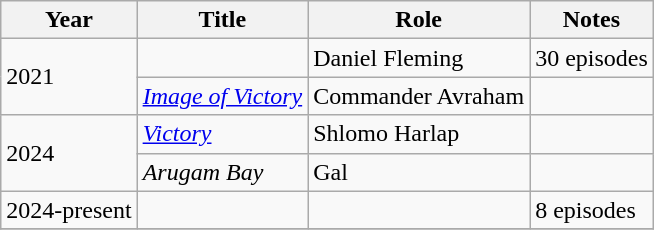<table class="wikitable sortable">
<tr>
<th>Year</th>
<th>Title</th>
<th>Role</th>
<th>Notes</th>
</tr>
<tr>
<td rowspan=2>2021</td>
<td><em></em></td>
<td>Daniel Fleming</td>
<td>30 episodes</td>
</tr>
<tr>
<td><em><a href='#'>Image of Victory</a></em></td>
<td>Commander Avraham</td>
<td><br></td>
</tr>
<tr>
<td rowspan=2>2024</td>
<td><em><a href='#'>Victory</a></em></td>
<td>Shlomo Harlap</td>
<td></td>
</tr>
<tr>
<td><em>Arugam Bay</em></td>
<td>Gal</td>
<td></td>
</tr>
<tr>
<td>2024-present</td>
<td><em></em></td>
<td></td>
<td>8 episodes</td>
</tr>
<tr>
</tr>
</table>
